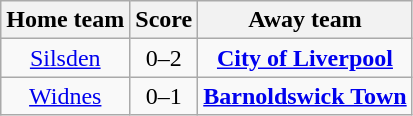<table class="wikitable" style="text-align: center">
<tr>
<th>Home team</th>
<th>Score</th>
<th>Away team</th>
</tr>
<tr>
<td><a href='#'>Silsden</a></td>
<td>0–2</td>
<td><strong><a href='#'>City of Liverpool</a></strong></td>
</tr>
<tr>
<td><a href='#'>Widnes</a></td>
<td>0–1</td>
<td><strong><a href='#'>Barnoldswick Town</a></strong></td>
</tr>
</table>
